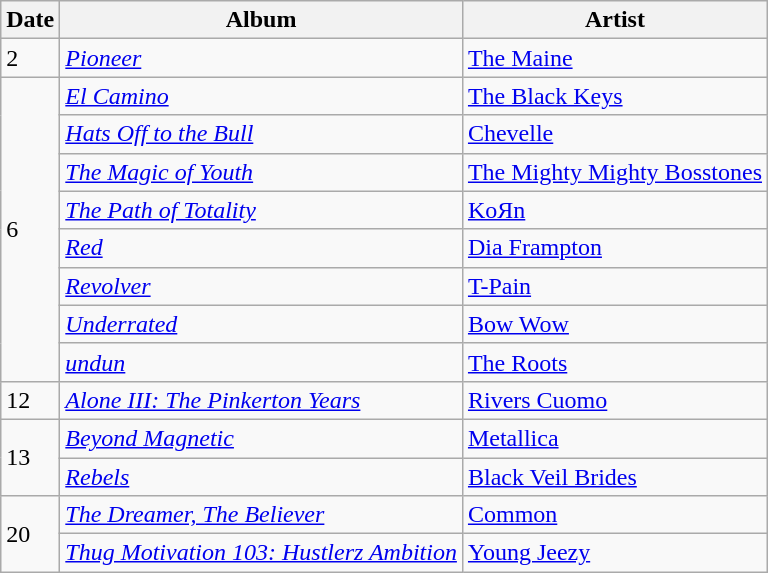<table class="wikitable">
<tr>
<th>Date</th>
<th>Album</th>
<th>Artist</th>
</tr>
<tr>
<td>2</td>
<td><em><a href='#'>Pioneer</a></em></td>
<td><a href='#'>The Maine</a></td>
</tr>
<tr>
<td rowspan="8">6</td>
<td><em><a href='#'>El Camino</a></em></td>
<td><a href='#'>The Black Keys</a></td>
</tr>
<tr>
<td><em><a href='#'>Hats Off to the Bull</a></em></td>
<td><a href='#'>Chevelle</a></td>
</tr>
<tr>
<td><em><a href='#'>The Magic of Youth</a></em></td>
<td><a href='#'>The Mighty Mighty Bosstones</a></td>
</tr>
<tr>
<td><em><a href='#'>The Path of Totality</a></em></td>
<td><a href='#'>KoЯn</a></td>
</tr>
<tr>
<td><em><a href='#'>Red</a></em></td>
<td><a href='#'>Dia Frampton</a></td>
</tr>
<tr>
<td><em><a href='#'>Revolver</a></em></td>
<td><a href='#'>T-Pain</a></td>
</tr>
<tr>
<td><em><a href='#'>Underrated</a></em></td>
<td><a href='#'>Bow Wow</a></td>
</tr>
<tr>
<td><em><a href='#'>undun</a></em></td>
<td><a href='#'>The Roots</a></td>
</tr>
<tr>
<td>12</td>
<td><em><a href='#'>Alone III: The Pinkerton Years</a></em></td>
<td><a href='#'>Rivers Cuomo</a></td>
</tr>
<tr>
<td rowspan="2">13</td>
<td><em><a href='#'>Beyond Magnetic</a></em></td>
<td><a href='#'>Metallica</a></td>
</tr>
<tr>
<td><em><a href='#'>Rebels</a></em></td>
<td><a href='#'>Black Veil Brides</a></td>
</tr>
<tr>
<td rowspan="2">20</td>
<td><em><a href='#'>The Dreamer, The Believer</a></em></td>
<td><a href='#'>Common</a></td>
</tr>
<tr>
<td><em><a href='#'>Thug Motivation 103: Hustlerz Ambition</a></em></td>
<td><a href='#'>Young Jeezy</a></td>
</tr>
</table>
